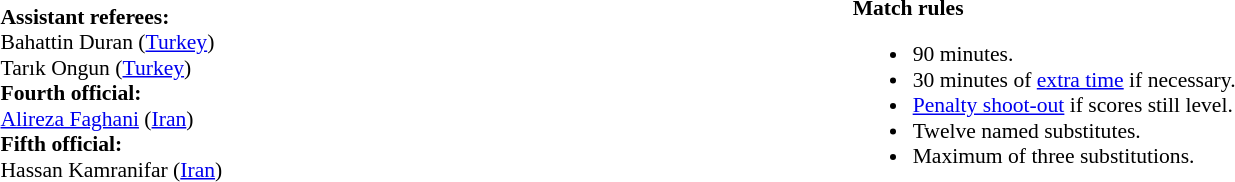<table width=100% style="font-size: 90%">
<tr>
<td><br><strong>Assistant referees:</strong>
<br>Bahattin Duran (<a href='#'>Turkey</a>)
<br>Tarık Ongun (<a href='#'>Turkey</a>)
<br><strong>Fourth official:</strong>
<br><a href='#'>Alireza Faghani</a> (<a href='#'>Iran</a>)
<br><strong>Fifth official:</strong>
<br>Hassan Kamranifar (<a href='#'>Iran</a>)</td>
<td width=55% valign=top><br><strong>Match rules</strong><ul><li>90 minutes.</li><li>30 minutes of <a href='#'>extra time</a> if necessary.</li><li><a href='#'>Penalty shoot-out</a> if scores still level.</li><li>Twelve named substitutes.</li><li>Maximum of three substitutions.</li></ul></td>
</tr>
</table>
